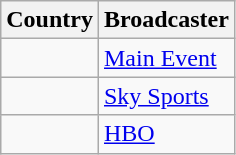<table class="wikitable">
<tr>
<th align=center>Country</th>
<th align=center>Broadcaster</th>
</tr>
<tr>
<td></td>
<td><a href='#'>Main Event</a></td>
</tr>
<tr>
<td></td>
<td><a href='#'>Sky Sports</a></td>
</tr>
<tr>
<td></td>
<td><a href='#'>HBO</a></td>
</tr>
</table>
